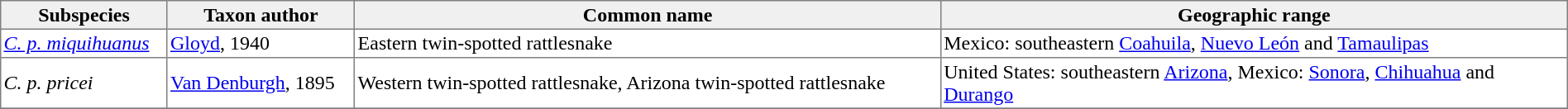<table cellspacing=0 cellpadding=2 border=1 style="border-collapse: collapse;">
<tr>
<th bgcolor="#f0f0f0">Subspecies</th>
<th bgcolor="#f0f0f0">Taxon author</th>
<th bgcolor="#f0f0f0">Common name</th>
<th bgcolor="#f0f0f0">Geographic range</th>
</tr>
<tr>
<td><em><a href='#'>C. p. miquihuanus</a></em></td>
<td><a href='#'>Gloyd</a>, 1940</td>
<td>Eastern twin-spotted rattlesnake</td>
<td style="width:40%">Mexico: southeastern <a href='#'>Coahuila</a>, <a href='#'>Nuevo León</a> and <a href='#'>Tamaulipas</a></td>
</tr>
<tr>
<td><em>C. p. pricei</em></td>
<td><a href='#'>Van Denburgh</a>, 1895</td>
<td>Western twin-spotted rattlesnake, Arizona twin-spotted rattlesnake</td>
<td>United States: southeastern <a href='#'>Arizona</a>, Mexico: <a href='#'>Sonora</a>, <a href='#'>Chihuahua</a> and <a href='#'>Durango</a></td>
</tr>
<tr>
</tr>
</table>
